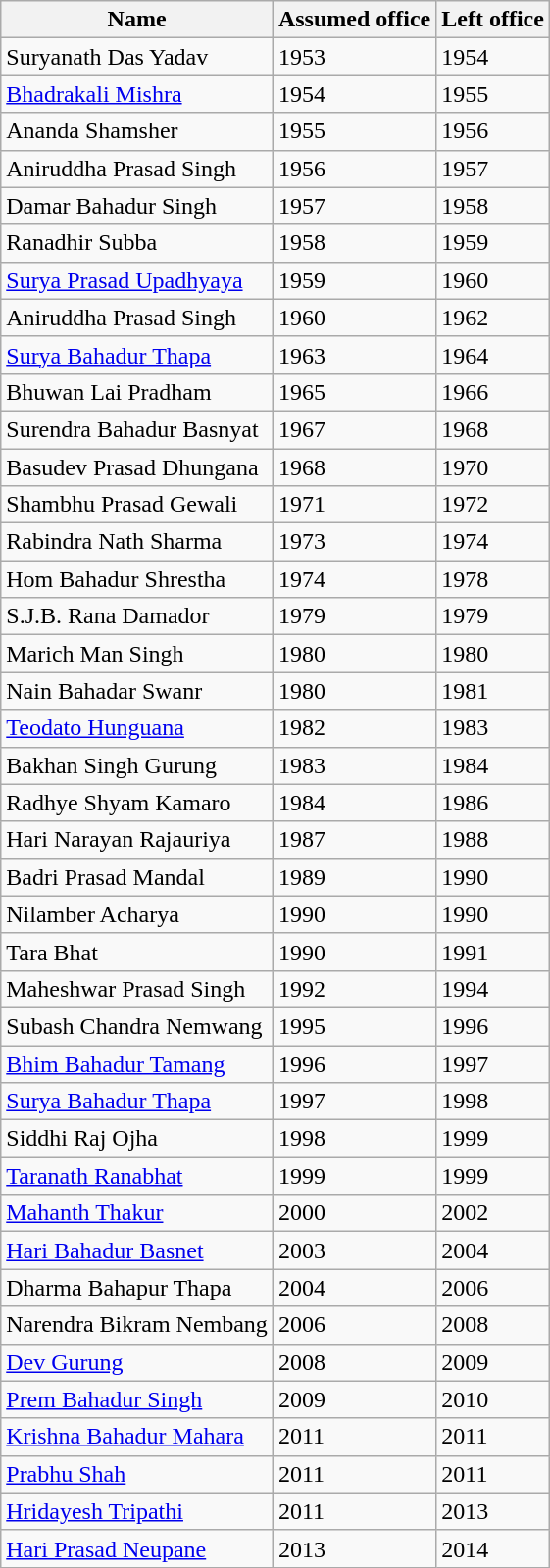<table class="wikitable">
<tr>
<th>Name</th>
<th>Assumed office</th>
<th>Left office</th>
</tr>
<tr>
<td>Suryanath Das Yadav</td>
<td>1953</td>
<td>1954</td>
</tr>
<tr>
<td><a href='#'>Bhadrakali Mishra</a></td>
<td>1954</td>
<td>1955</td>
</tr>
<tr>
<td>Ananda Shamsher</td>
<td>1955</td>
<td>1956</td>
</tr>
<tr>
<td>Aniruddha Prasad Singh</td>
<td>1956</td>
<td>1957</td>
</tr>
<tr>
<td>Damar Bahadur Singh</td>
<td>1957</td>
<td>1958</td>
</tr>
<tr>
<td>Ranadhir Subba</td>
<td>1958</td>
<td>1959</td>
</tr>
<tr>
<td><a href='#'>Surya Prasad Upadhyaya</a></td>
<td>1959</td>
<td>1960</td>
</tr>
<tr>
<td>Aniruddha Prasad Singh</td>
<td>1960</td>
<td>1962</td>
</tr>
<tr>
<td><a href='#'>Surya Bahadur Thapa</a></td>
<td>1963</td>
<td>1964</td>
</tr>
<tr>
<td>Bhuwan Lai Pradham</td>
<td>1965</td>
<td>1966</td>
</tr>
<tr>
<td>Surendra Bahadur Basnyat</td>
<td>1967</td>
<td>1968</td>
</tr>
<tr>
<td>Basudev Prasad Dhungana</td>
<td>1968</td>
<td>1970</td>
</tr>
<tr>
<td>Shambhu Prasad Gewali</td>
<td>1971</td>
<td>1972</td>
</tr>
<tr>
<td>Rabindra Nath Sharma</td>
<td>1973</td>
<td>1974</td>
</tr>
<tr>
<td>Hom Bahadur Shrestha</td>
<td>1974</td>
<td>1978</td>
</tr>
<tr>
<td>S.J.B. Rana Damador</td>
<td>1979</td>
<td>1979</td>
</tr>
<tr>
<td>Marich Man Singh</td>
<td>1980</td>
<td>1980</td>
</tr>
<tr>
<td>Nain Bahadar Swanr</td>
<td>1980</td>
<td>1981</td>
</tr>
<tr>
<td><a href='#'>Teodato Hunguana</a></td>
<td>1982</td>
<td>1983</td>
</tr>
<tr>
<td>Bakhan Singh Gurung</td>
<td>1983</td>
<td>1984</td>
</tr>
<tr>
<td>Radhye Shyam Kamaro</td>
<td>1984</td>
<td>1986</td>
</tr>
<tr>
<td>Hari Narayan Rajauriya</td>
<td>1987</td>
<td>1988</td>
</tr>
<tr>
<td>Badri Prasad Mandal</td>
<td>1989</td>
<td>1990</td>
</tr>
<tr>
<td>Nilamber Acharya</td>
<td>1990</td>
<td>1990</td>
</tr>
<tr>
<td>Tara Bhat</td>
<td>1990</td>
<td>1991</td>
</tr>
<tr>
<td>Maheshwar Prasad Singh</td>
<td>1992</td>
<td>1994</td>
</tr>
<tr>
<td>Subash Chandra Nemwang</td>
<td>1995</td>
<td>1996</td>
</tr>
<tr>
<td><a href='#'>Bhim Bahadur Tamang</a></td>
<td>1996</td>
<td>1997</td>
</tr>
<tr>
<td><a href='#'>Surya Bahadur Thapa</a></td>
<td>1997</td>
<td>1998</td>
</tr>
<tr>
<td>Siddhi Raj Ojha</td>
<td>1998</td>
<td>1999</td>
</tr>
<tr>
<td><a href='#'>Taranath Ranabhat</a></td>
<td>1999</td>
<td>1999</td>
</tr>
<tr>
<td><a href='#'>Mahanth Thakur</a></td>
<td>2000</td>
<td>2002</td>
</tr>
<tr>
<td><a href='#'>Hari Bahadur Basnet</a></td>
<td>2003</td>
<td>2004</td>
</tr>
<tr>
<td>Dharma Bahapur Thapa</td>
<td>2004</td>
<td>2006</td>
</tr>
<tr>
<td>Narendra Bikram Nembang</td>
<td>2006</td>
<td>2008</td>
</tr>
<tr>
<td><a href='#'>Dev Gurung</a></td>
<td>2008</td>
<td>2009</td>
</tr>
<tr>
<td><a href='#'>Prem Bahadur Singh</a></td>
<td>2009</td>
<td>2010</td>
</tr>
<tr>
<td><a href='#'>Krishna Bahadur Mahara</a></td>
<td>2011</td>
<td>2011</td>
</tr>
<tr>
<td><a href='#'>Prabhu Shah</a></td>
<td>2011</td>
<td>2011</td>
</tr>
<tr>
<td><a href='#'>Hridayesh Tripathi</a></td>
<td>2011</td>
<td>2013</td>
</tr>
<tr>
<td><a href='#'>Hari Prasad Neupane</a></td>
<td>2013</td>
<td>2014</td>
</tr>
</table>
